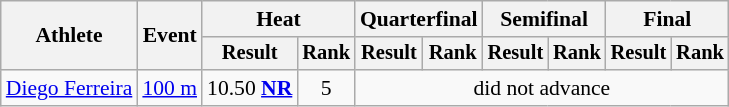<table class=wikitable style="font-size:90%">
<tr>
<th rowspan="2">Athlete</th>
<th rowspan="2">Event</th>
<th colspan="2">Heat</th>
<th colspan="2">Quarterfinal</th>
<th colspan="2">Semifinal</th>
<th colspan="2">Final</th>
</tr>
<tr style="font-size:95%">
<th>Result</th>
<th>Rank</th>
<th>Result</th>
<th>Rank</th>
<th>Result</th>
<th>Rank</th>
<th>Result</th>
<th>Rank</th>
</tr>
<tr align=center>
<td align=left><a href='#'>Diego Ferreira</a></td>
<td align=left><a href='#'>100 m</a></td>
<td>10.50 <strong><a href='#'>NR</a></strong></td>
<td>5</td>
<td colspan=6>did not advance</td>
</tr>
</table>
